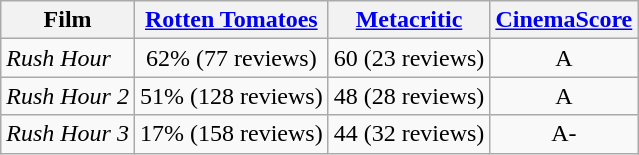<table class="wikitable plainrowheaders" style="text-align: center;">
<tr>
<th>Film</th>
<th><a href='#'>Rotten Tomatoes</a></th>
<th><a href='#'>Metacritic</a></th>
<th><a href='#'>CinemaScore</a></th>
</tr>
<tr>
<td style="text-align:left"><em>Rush Hour</em></td>
<td>62% (77 reviews)</td>
<td>60 (23 reviews)</td>
<td>A</td>
</tr>
<tr>
<td style="text-align:left"><em>Rush Hour 2</em></td>
<td>51% (128 reviews)</td>
<td>48 (28 reviews)</td>
<td>A</td>
</tr>
<tr>
<td style="text-align:left"><em>Rush Hour 3</em></td>
<td>17% (158 reviews)</td>
<td>44 (32 reviews)</td>
<td>A-</td>
</tr>
</table>
